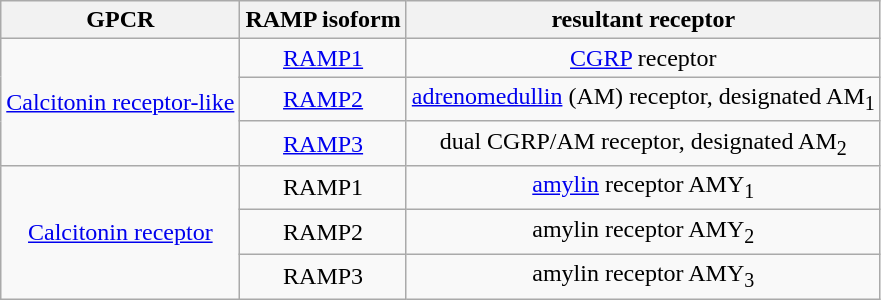<table class="wikitable" border="1" style="text-align:center">
<tr>
<th>GPCR</th>
<th>RAMP isoform</th>
<th>resultant receptor</th>
</tr>
<tr>
<td rowspan="3"><a href='#'>Calcitonin receptor-like</a></td>
<td><a href='#'>RAMP1</a></td>
<td><a href='#'>CGRP</a> receptor</td>
</tr>
<tr>
<td><a href='#'>RAMP2</a></td>
<td><a href='#'>adrenomedullin</a> (AM) receptor, designated AM<sub>1</sub></td>
</tr>
<tr>
<td><a href='#'>RAMP3</a></td>
<td>dual CGRP/AM receptor, designated AM<sub>2</sub></td>
</tr>
<tr>
<td rowspan="3"><a href='#'>Calcitonin receptor</a></td>
<td>RAMP1</td>
<td><a href='#'>amylin</a> receptor AMY<sub>1</sub></td>
</tr>
<tr>
<td>RAMP2</td>
<td>amylin receptor AMY<sub>2</sub></td>
</tr>
<tr>
<td>RAMP3</td>
<td>amylin receptor AMY<sub>3</sub></td>
</tr>
</table>
